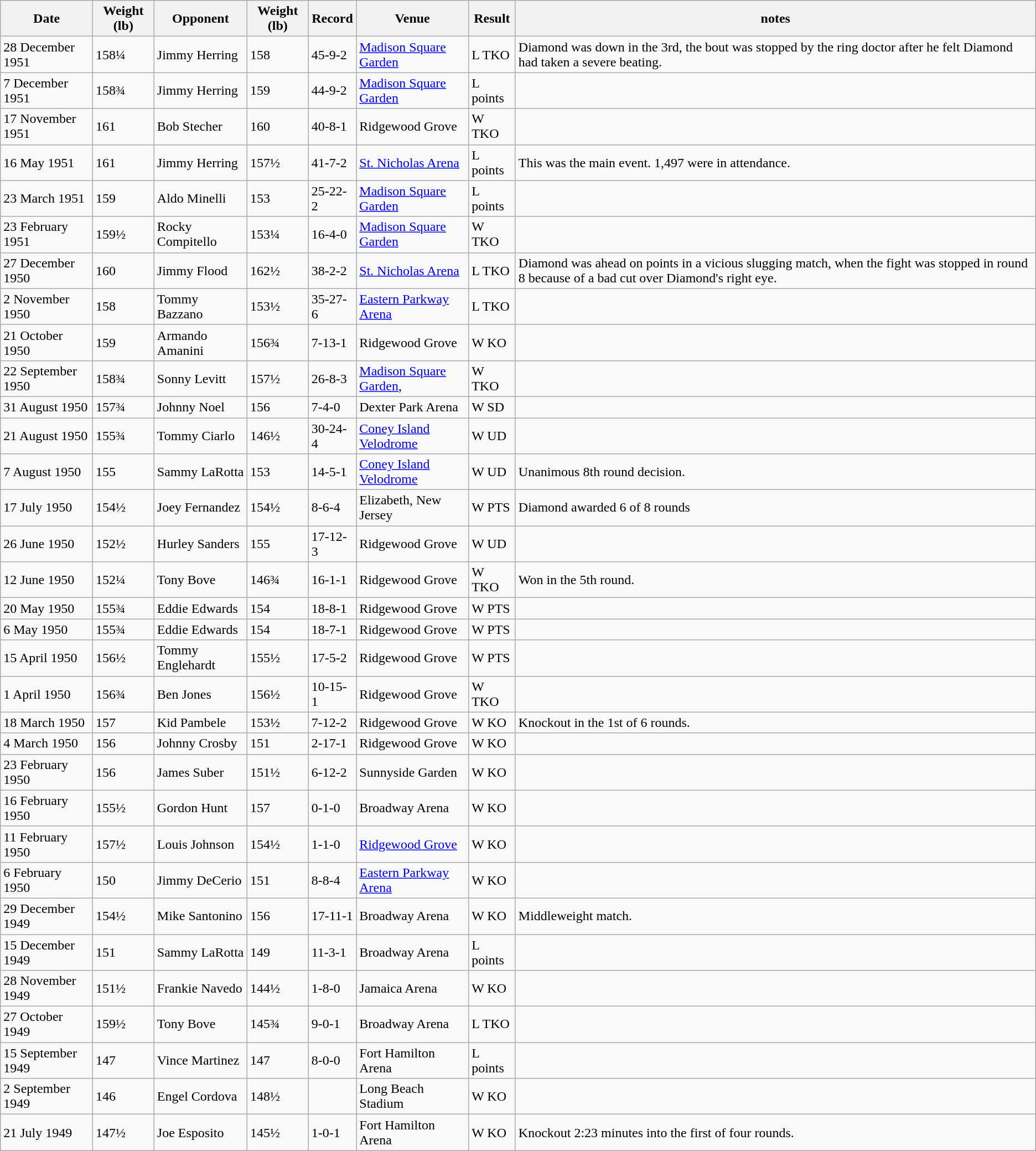<table class="wikitable">
<tr>
<th>Date</th>
<th>Weight (lb)</th>
<th>Opponent</th>
<th>Weight (lb)</th>
<th>Record</th>
<th>Venue</th>
<th>Result</th>
<th>notes</th>
</tr>
<tr>
<td>28 December 1951</td>
<td>158¼</td>
<td>Jimmy Herring</td>
<td>158</td>
<td>45-9-2</td>
<td><a href='#'>Madison Square Garden</a></td>
<td>L TKO</td>
<td>Diamond was down in the 3rd, the bout was stopped by the ring doctor after he felt Diamond had taken a severe beating.</td>
</tr>
<tr>
<td>7 December 1951</td>
<td>158¾</td>
<td>Jimmy Herring</td>
<td>159</td>
<td>44-9-2</td>
<td><a href='#'>Madison Square Garden</a></td>
<td>L points</td>
<td></td>
</tr>
<tr>
<td>17 November 1951</td>
<td>161</td>
<td>Bob Stecher</td>
<td>160</td>
<td>40-8-1</td>
<td>Ridgewood Grove</td>
<td>W TKO</td>
<td></td>
</tr>
<tr>
<td>16 May 1951</td>
<td>161</td>
<td>Jimmy Herring</td>
<td>157½</td>
<td>41-7-2</td>
<td><a href='#'>St. Nicholas Arena</a></td>
<td>L points</td>
<td>This was the main event. 1,497 were in attendance.</td>
</tr>
<tr>
<td>23 March 1951</td>
<td>159</td>
<td>Aldo Minelli</td>
<td>153</td>
<td>25-22-2</td>
<td><a href='#'>Madison Square Garden</a></td>
<td>L points</td>
<td></td>
</tr>
<tr>
<td>23 February 1951</td>
<td>159½</td>
<td>Rocky Compitello</td>
<td>153¼</td>
<td>16-4-0</td>
<td><a href='#'>Madison Square Garden</a></td>
<td>W TKO</td>
<td></td>
</tr>
<tr>
<td>27 December 1950</td>
<td>160</td>
<td>Jimmy Flood</td>
<td>162½</td>
<td>38-2-2</td>
<td><a href='#'>St. Nicholas Arena</a></td>
<td>L TKO</td>
<td>Diamond was ahead on points in a vicious slugging match, when the fight was stopped in round 8 because of a bad cut over Diamond's right eye.</td>
</tr>
<tr>
<td>2 November 1950</td>
<td>158</td>
<td>Tommy Bazzano</td>
<td>153½</td>
<td>35-27-6</td>
<td><a href='#'>Eastern Parkway Arena</a></td>
<td>L TKO</td>
<td></td>
</tr>
<tr>
<td>21 October 1950</td>
<td>159</td>
<td>Armando Amanini</td>
<td>156¾</td>
<td>7-13-1</td>
<td>Ridgewood Grove</td>
<td>W KO</td>
<td></td>
</tr>
<tr>
<td>22 September 1950</td>
<td>158¾</td>
<td>Sonny Levitt</td>
<td>157½</td>
<td>26-8-3</td>
<td><a href='#'>Madison Square Garden</a>,</td>
<td>W TKO</td>
<td></td>
</tr>
<tr>
<td>31 August 1950</td>
<td>157¾</td>
<td>Johnny Noel</td>
<td>156</td>
<td>7-4-0</td>
<td>Dexter Park Arena</td>
<td>W SD</td>
<td></td>
</tr>
<tr>
<td>21 August 1950</td>
<td>155¾</td>
<td>Tommy Ciarlo</td>
<td>146½</td>
<td>30-24-4</td>
<td><a href='#'>Coney Island Velodrome</a></td>
<td>W UD</td>
<td></td>
</tr>
<tr>
<td>7 August 1950</td>
<td>155</td>
<td>Sammy LaRotta</td>
<td>153</td>
<td>14-5-1</td>
<td><a href='#'>Coney Island Velodrome</a></td>
<td>W UD</td>
<td>Unanimous 8th round decision.</td>
</tr>
<tr>
<td>17 July 1950</td>
<td>154½</td>
<td>Joey Fernandez</td>
<td>154½</td>
<td>8-6-4</td>
<td>Elizabeth, New Jersey</td>
<td>W PTS</td>
<td>Diamond awarded 6 of 8 rounds</td>
</tr>
<tr>
<td>26 June 1950</td>
<td>152½</td>
<td>Hurley Sanders</td>
<td>155</td>
<td>17-12-3</td>
<td>Ridgewood Grove</td>
<td>W UD</td>
<td></td>
</tr>
<tr>
<td>12 June 1950</td>
<td>152¼</td>
<td>Tony Bove</td>
<td>146¾</td>
<td>16-1-1</td>
<td>Ridgewood Grove</td>
<td>W TKO</td>
<td>Won in the 5th round.</td>
</tr>
<tr>
<td>20 May 1950</td>
<td>155¾</td>
<td>Eddie Edwards</td>
<td>154</td>
<td>18-8-1</td>
<td>Ridgewood Grove</td>
<td>W PTS</td>
<td></td>
</tr>
<tr>
<td>6 May 1950</td>
<td>155¾</td>
<td>Eddie Edwards</td>
<td>154</td>
<td>18-7-1</td>
<td>Ridgewood Grove</td>
<td>W PTS</td>
<td></td>
</tr>
<tr>
<td>15 April 1950</td>
<td>156½</td>
<td>Tommy Englehardt</td>
<td>155½</td>
<td>17-5-2</td>
<td>Ridgewood Grove</td>
<td>W PTS</td>
<td></td>
</tr>
<tr>
<td>1 April 1950</td>
<td>156¾</td>
<td>Ben Jones</td>
<td>156½</td>
<td>10-15-1</td>
<td>Ridgewood Grove</td>
<td>W TKO</td>
<td></td>
</tr>
<tr>
<td>18 March 1950</td>
<td>157</td>
<td>Kid Pambele</td>
<td>153½</td>
<td>7-12-2</td>
<td>Ridgewood Grove</td>
<td>W KO</td>
<td>Knockout in the 1st of 6 rounds.</td>
</tr>
<tr>
<td>4 March 1950</td>
<td>156</td>
<td>Johnny Crosby</td>
<td>151</td>
<td>2-17-1</td>
<td>Ridgewood Grove</td>
<td>W KO</td>
<td></td>
</tr>
<tr>
<td>23 February 1950</td>
<td>156</td>
<td>James Suber</td>
<td>151½</td>
<td>6-12-2</td>
<td>Sunnyside Garden</td>
<td>W KO</td>
<td></td>
</tr>
<tr>
<td>16 February 1950</td>
<td>155½</td>
<td>Gordon Hunt</td>
<td>157</td>
<td>0-1-0</td>
<td>Broadway Arena</td>
<td>W KO</td>
<td></td>
</tr>
<tr>
<td>11 February 1950</td>
<td>157½</td>
<td>Louis Johnson</td>
<td>154½</td>
<td>1-1-0</td>
<td><a href='#'>Ridgewood Grove</a></td>
<td>W KO</td>
<td></td>
</tr>
<tr>
<td>6 February 1950</td>
<td>150</td>
<td>Jimmy DeCerio</td>
<td>151</td>
<td>8-8-4</td>
<td><a href='#'>Eastern Parkway Arena</a></td>
<td>W KO</td>
<td></td>
</tr>
<tr>
<td>29 December 1949</td>
<td>154½</td>
<td>Mike Santonino</td>
<td>156</td>
<td>17-11-1</td>
<td>Broadway Arena</td>
<td>W KO</td>
<td>Middleweight match.</td>
</tr>
<tr>
<td>15 December 1949</td>
<td>151</td>
<td>Sammy LaRotta</td>
<td>149</td>
<td>11-3-1</td>
<td>Broadway Arena</td>
<td>L points</td>
<td></td>
</tr>
<tr>
<td>28 November 1949</td>
<td>151½</td>
<td>Frankie Navedo</td>
<td>144½</td>
<td>1-8-0</td>
<td>Jamaica Arena</td>
<td>W KO</td>
<td></td>
</tr>
<tr>
<td>27 October 1949</td>
<td>159½</td>
<td>Tony Bove</td>
<td>145¾</td>
<td>9-0-1</td>
<td>Broadway Arena</td>
<td>L TKO</td>
<td></td>
</tr>
<tr>
<td>15 September 1949</td>
<td>147</td>
<td>Vince Martinez</td>
<td>147</td>
<td>8-0-0</td>
<td>Fort Hamilton Arena</td>
<td>L points</td>
<td></td>
</tr>
<tr>
<td>2 September 1949</td>
<td>146</td>
<td>Engel Cordova</td>
<td>148½</td>
<td></td>
<td>Long Beach Stadium</td>
<td>W KO</td>
<td></td>
</tr>
<tr>
<td>21 July 1949</td>
<td>147½</td>
<td>Joe Esposito</td>
<td>145½</td>
<td>1-0-1</td>
<td>Fort Hamilton Arena</td>
<td>W KO</td>
<td>Knockout 2:23 minutes into the first of four rounds.</td>
</tr>
</table>
